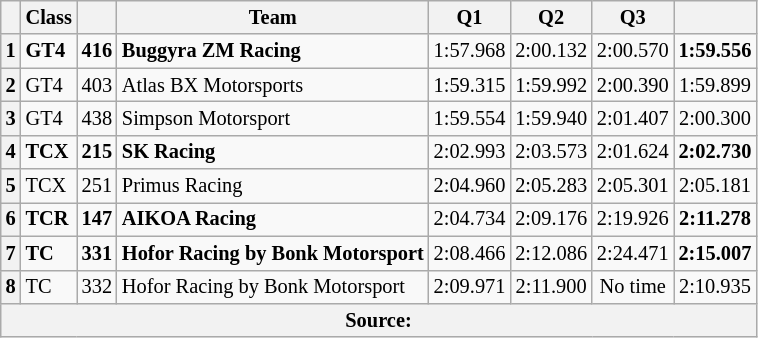<table class="wikitable sortable" style="font-size: 85%;">
<tr>
<th scope="col"></th>
<th scope="col">Class</th>
<th scope="col"></th>
<th scope="col">Team</th>
<th scope="col">Q1</th>
<th scope="col">Q2</th>
<th scope="col">Q3</th>
<th scope="col"></th>
</tr>
<tr>
<th>1</th>
<td><strong>GT4</strong></td>
<td align="center"><strong>416</strong></td>
<td> <strong>Buggyra ZM Racing</strong></td>
<td align="center">1:57.968</td>
<td align="center">2:00.132</td>
<td align="center">2:00.570</td>
<td align="center"><strong>1:59.556</strong></td>
</tr>
<tr>
<th>2</th>
<td>GT4</td>
<td align="center">403</td>
<td> Atlas BX Motorsports</td>
<td align="center">1:59.315</td>
<td align="center">1:59.992</td>
<td align="center">2:00.390</td>
<td align="center">1:59.899</td>
</tr>
<tr>
<th>3</th>
<td>GT4</td>
<td align="center">438</td>
<td> Simpson Motorsport</td>
<td align="center">1:59.554</td>
<td align="center">1:59.940</td>
<td align="center">2:01.407</td>
<td align="center">2:00.300</td>
</tr>
<tr>
<th>4</th>
<td><strong>TCX</strong></td>
<td align="center"><strong>215</strong></td>
<td> <strong>SK Racing</strong></td>
<td align="center">2:02.993</td>
<td align="center">2:03.573</td>
<td align="center">2:01.624</td>
<td align="center"><strong>2:02.730</strong></td>
</tr>
<tr>
<th>5</th>
<td>TCX</td>
<td align="center">251</td>
<td> Primus Racing</td>
<td align="center">2:04.960</td>
<td align="center">2:05.283</td>
<td align="center">2:05.301</td>
<td align="center">2:05.181</td>
</tr>
<tr>
<th>6</th>
<td><strong>TCR</strong></td>
<td align="center"><strong>147</strong></td>
<td> <strong>AIKOA Racing</strong></td>
<td align="center">2:04.734</td>
<td align="center">2:09.176</td>
<td align="center">2:19.926</td>
<td align="center"><strong>2:11.278</strong></td>
</tr>
<tr>
<th>7</th>
<td><strong>TC</strong></td>
<td align="center"><strong>331</strong></td>
<td> <strong>Hofor Racing by Bonk Motorsport</strong></td>
<td align="center">2:08.466</td>
<td align="center">2:12.086</td>
<td align="center">2:24.471</td>
<td align="center"><strong>2:15.007</strong></td>
</tr>
<tr>
<th>8</th>
<td>TC</td>
<td align="center">332</td>
<td> Hofor Racing by Bonk Motorsport</td>
<td align="center">2:09.971</td>
<td align="center">2:11.900</td>
<td align="center">No time</td>
<td align="center">2:10.935</td>
</tr>
<tr>
<th colspan=8>Source:</th>
</tr>
</table>
